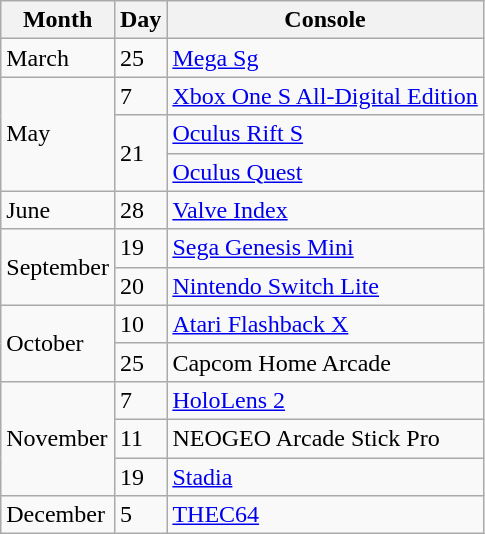<table class="wikitable">
<tr>
<th>Month</th>
<th>Day</th>
<th>Console</th>
</tr>
<tr>
<td rowspan="1">March</td>
<td>25</td>
<td><a href='#'>Mega Sg</a></td>
</tr>
<tr>
<td rowspan="3">May</td>
<td>7</td>
<td><a href='#'>Xbox One S All-Digital Edition</a></td>
</tr>
<tr>
<td rowspan="2">21</td>
<td><a href='#'>Oculus Rift S</a></td>
</tr>
<tr>
<td><a href='#'>Oculus Quest</a></td>
</tr>
<tr>
<td>June</td>
<td>28</td>
<td><a href='#'>Valve Index</a></td>
</tr>
<tr>
<td rowspan="2">September</td>
<td>19</td>
<td><a href='#'>Sega Genesis Mini</a></td>
</tr>
<tr>
<td>20</td>
<td><a href='#'>Nintendo Switch Lite</a></td>
</tr>
<tr>
<td rowspan="2">October</td>
<td>10</td>
<td><a href='#'>Atari Flashback X</a></td>
</tr>
<tr>
<td>25</td>
<td>Capcom Home Arcade</td>
</tr>
<tr>
<td rowspan="3">November</td>
<td>7</td>
<td><a href='#'>HoloLens 2</a></td>
</tr>
<tr>
<td>11</td>
<td>NEOGEO Arcade Stick Pro</td>
</tr>
<tr>
<td>19</td>
<td><a href='#'>Stadia</a></td>
</tr>
<tr>
<td rowspan="1">December</td>
<td>5</td>
<td><a href='#'>THEC64</a></td>
</tr>
</table>
